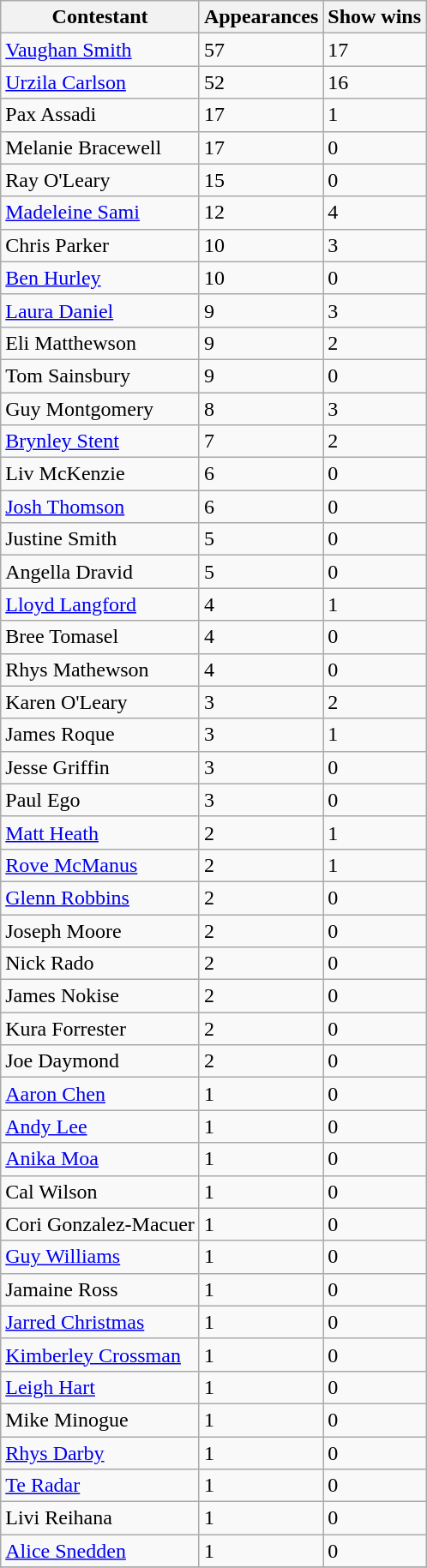<table class="wikitable sortable plainrowheaders">
<tr>
<th>Contestant</th>
<th>Appearances</th>
<th>Show wins</th>
</tr>
<tr>
<td><a href='#'>Vaughan Smith</a></td>
<td>57</td>
<td>17</td>
</tr>
<tr>
<td><a href='#'>Urzila Carlson</a></td>
<td>52</td>
<td>16</td>
</tr>
<tr>
<td>Pax Assadi</td>
<td>17</td>
<td>1</td>
</tr>
<tr>
<td>Melanie Bracewell</td>
<td>17</td>
<td>0</td>
</tr>
<tr>
<td>Ray O'Leary</td>
<td>15</td>
<td>0</td>
</tr>
<tr>
<td><a href='#'>Madeleine Sami</a></td>
<td>12</td>
<td>4</td>
</tr>
<tr>
<td>Chris Parker</td>
<td>10</td>
<td>3</td>
</tr>
<tr>
<td><a href='#'>Ben Hurley</a></td>
<td>10</td>
<td>0</td>
</tr>
<tr>
<td><a href='#'>Laura Daniel</a></td>
<td>9</td>
<td>3</td>
</tr>
<tr>
<td>Eli Matthewson</td>
<td>9</td>
<td>2</td>
</tr>
<tr>
<td>Tom Sainsbury</td>
<td>9</td>
<td>0</td>
</tr>
<tr>
<td>Guy Montgomery</td>
<td>8</td>
<td>3</td>
</tr>
<tr>
<td><a href='#'>Brynley Stent</a></td>
<td>7</td>
<td>2</td>
</tr>
<tr>
<td>Liv McKenzie</td>
<td>6</td>
<td>0</td>
</tr>
<tr>
<td><a href='#'>Josh Thomson</a></td>
<td>6</td>
<td>0</td>
</tr>
<tr>
<td>Justine Smith</td>
<td>5</td>
<td>0</td>
</tr>
<tr>
<td>Angella Dravid</td>
<td>5</td>
<td>0</td>
</tr>
<tr>
<td><a href='#'>Lloyd Langford</a></td>
<td>4</td>
<td>1</td>
</tr>
<tr>
<td>Bree Tomasel</td>
<td>4</td>
<td>0</td>
</tr>
<tr>
<td>Rhys Mathewson</td>
<td>4</td>
<td>0</td>
</tr>
<tr>
<td>Karen O'Leary</td>
<td>3</td>
<td>2</td>
</tr>
<tr>
<td>James Roque</td>
<td>3</td>
<td>1</td>
</tr>
<tr>
<td>Jesse Griffin</td>
<td>3</td>
<td>0</td>
</tr>
<tr>
<td>Paul Ego</td>
<td>3</td>
<td>0</td>
</tr>
<tr>
<td><a href='#'>Matt Heath</a></td>
<td>2</td>
<td>1</td>
</tr>
<tr>
<td><a href='#'>Rove McManus</a></td>
<td>2</td>
<td>1</td>
</tr>
<tr>
<td><a href='#'>Glenn Robbins</a></td>
<td>2</td>
<td>0</td>
</tr>
<tr>
<td>Joseph Moore</td>
<td>2</td>
<td>0</td>
</tr>
<tr>
<td>Nick Rado</td>
<td>2</td>
<td>0</td>
</tr>
<tr>
<td>James Nokise</td>
<td>2</td>
<td>0</td>
</tr>
<tr>
<td>Kura Forrester</td>
<td>2</td>
<td>0</td>
</tr>
<tr>
<td>Joe Daymond</td>
<td>2</td>
<td>0</td>
</tr>
<tr>
<td><a href='#'>Aaron Chen</a></td>
<td>1</td>
<td>0</td>
</tr>
<tr>
<td><a href='#'>Andy Lee</a></td>
<td>1</td>
<td>0</td>
</tr>
<tr>
<td><a href='#'>Anika Moa</a></td>
<td>1</td>
<td>0</td>
</tr>
<tr>
<td>Cal Wilson</td>
<td>1</td>
<td>0</td>
</tr>
<tr>
<td>Cori Gonzalez-Macuer</td>
<td>1</td>
<td>0</td>
</tr>
<tr>
<td><a href='#'>Guy Williams</a></td>
<td>1</td>
<td>0</td>
</tr>
<tr>
<td>Jamaine Ross</td>
<td>1</td>
<td>0</td>
</tr>
<tr>
<td><a href='#'>Jarred Christmas</a></td>
<td>1</td>
<td>0</td>
</tr>
<tr>
<td><a href='#'>Kimberley Crossman</a></td>
<td>1</td>
<td>0</td>
</tr>
<tr>
<td><a href='#'>Leigh Hart</a></td>
<td>1</td>
<td>0</td>
</tr>
<tr>
<td>Mike Minogue</td>
<td>1</td>
<td>0</td>
</tr>
<tr>
<td><a href='#'>Rhys Darby</a></td>
<td>1</td>
<td>0</td>
</tr>
<tr>
<td><a href='#'>Te Radar</a></td>
<td>1</td>
<td>0</td>
</tr>
<tr>
<td>Livi Reihana</td>
<td>1</td>
<td>0</td>
</tr>
<tr>
<td><a href='#'>Alice Snedden</a></td>
<td>1</td>
<td>0</td>
</tr>
<tr>
</tr>
</table>
